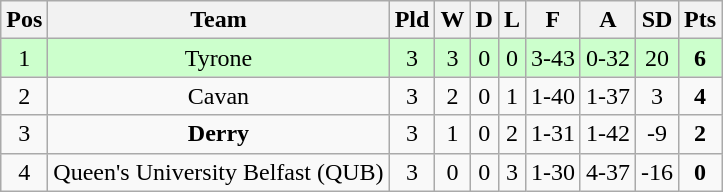<table class="wikitable collapsible" style="text-align:center;">
<tr>
<th>Pos</th>
<th>Team</th>
<th>Pld</th>
<th>W</th>
<th>D</th>
<th>L</th>
<th>F</th>
<th>A</th>
<th>SD</th>
<th>Pts</th>
</tr>
<tr style="background:#ccffcc;">
<td>1</td>
<td>Tyrone</td>
<td>3</td>
<td>3</td>
<td>0</td>
<td>0</td>
<td>3-43</td>
<td>0-32</td>
<td>20</td>
<td><strong>6</strong></td>
</tr>
<tr>
<td>2</td>
<td>Cavan</td>
<td>3</td>
<td>2</td>
<td>0</td>
<td>1</td>
<td>1-40</td>
<td>1-37</td>
<td>3</td>
<td><strong>4</strong></td>
</tr>
<tr>
<td>3</td>
<td><strong>Derry</strong></td>
<td>3</td>
<td>1</td>
<td>0</td>
<td>2</td>
<td>1-31</td>
<td>1-42</td>
<td>-9</td>
<td><strong>2</strong></td>
</tr>
<tr>
<td>4</td>
<td>Queen's University Belfast (QUB)</td>
<td>3</td>
<td>0</td>
<td>0</td>
<td>3</td>
<td>1-30</td>
<td>4-37</td>
<td>-16</td>
<td><strong>0</strong></td>
</tr>
</table>
